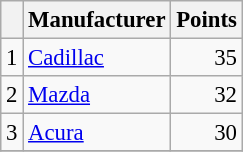<table class="wikitable" style="font-size: 95%;">
<tr>
<th scope="col"></th>
<th scope="col">Manufacturer</th>
<th scope="col">Points</th>
</tr>
<tr>
<td align=center>1</td>
<td> <a href='#'>Cadillac</a></td>
<td align=right>35</td>
</tr>
<tr>
<td align=center>2</td>
<td> <a href='#'>Mazda</a></td>
<td align=right>32</td>
</tr>
<tr>
<td align=center>3</td>
<td> <a href='#'>Acura</a></td>
<td align=right>30</td>
</tr>
<tr>
</tr>
</table>
